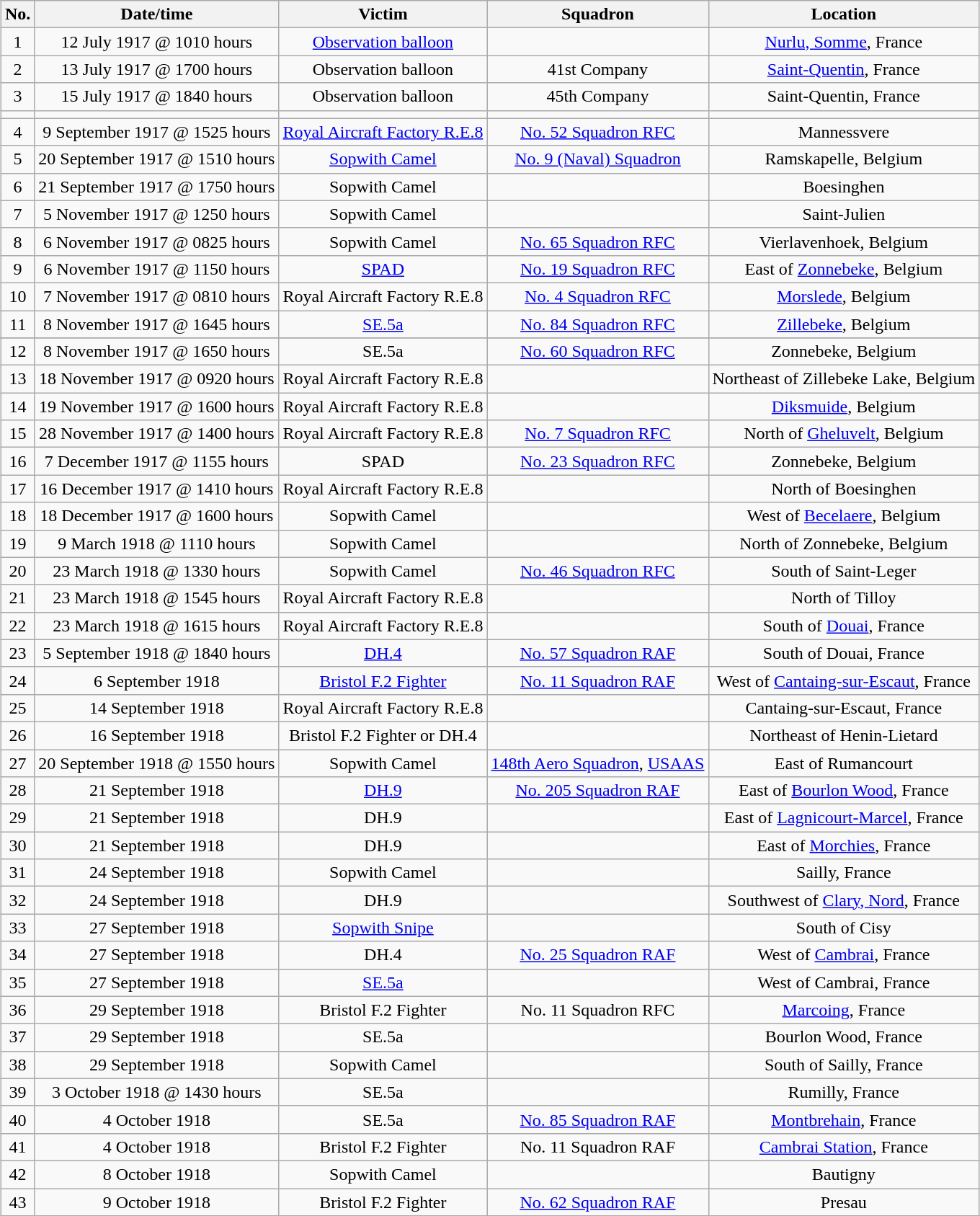<table class="wikitable" border="1" style="margin: 1em auto 1em auto">
<tr>
<th>No.</th>
<th>Date/time</th>
<th>Victim</th>
<th>Squadron</th>
<th>Location</th>
</tr>
<tr>
<td align="center">1</td>
<td align="center">12 July 1917 @ 1010 hours</td>
<td align="center"><a href='#'>Observation balloon</a></td>
<td align="center"></td>
<td align="center"><a href='#'>Nurlu, Somme</a>, France</td>
</tr>
<tr>
<td align="center">2</td>
<td align="center">13 July 1917 @ 1700 hours</td>
<td align="center">Observation balloon</td>
<td align="center">41st Company</td>
<td align="center"><a href='#'>Saint-Quentin</a>, France</td>
</tr>
<tr>
<td align="center">3</td>
<td align="center">15 July 1917 @ 1840 hours</td>
<td align="center">Observation balloon</td>
<td align="center">45th Company</td>
<td align="center">Saint-Quentin, France</td>
</tr>
<tr>
<td align="center"></td>
<td align="center"></td>
<td align="center"></td>
<td align="center"></td>
<td align="center"></td>
</tr>
<tr>
<td align="center">4</td>
<td align="center">9 September 1917 @ 1525 hours</td>
<td align="center"><a href='#'>Royal Aircraft Factory R.E.8</a></td>
<td align="center"><a href='#'>No. 52 Squadron RFC</a></td>
<td align="center">Mannessvere</td>
</tr>
<tr>
<td align="center">5</td>
<td align="center">20 September 1917 @ 1510 hours</td>
<td align="center"><a href='#'>Sopwith Camel</a></td>
<td align="center"><a href='#'>No. 9 (Naval) Squadron</a></td>
<td align="center">Ramskapelle, Belgium</td>
</tr>
<tr>
<td align="center">6</td>
<td align="center">21 September 1917 @ 1750 hours</td>
<td align="center">Sopwith Camel</td>
<td align="center"></td>
<td align="center">Boesinghen</td>
</tr>
<tr>
<td align="center">7</td>
<td align="center">5 November 1917 @ 1250 hours</td>
<td align="center">Sopwith Camel</td>
<td align="center"></td>
<td align="center">Saint-Julien</td>
</tr>
<tr>
<td align="center">8</td>
<td align="center">6 November 1917 @ 0825 hours</td>
<td align="center">Sopwith Camel</td>
<td align="center"><a href='#'>No. 65 Squadron RFC</a></td>
<td align="center">Vierlavenhoek, Belgium</td>
</tr>
<tr>
<td align="center">9</td>
<td align="center">6 November 1917 @ 1150 hours</td>
<td align="center"><a href='#'>SPAD</a></td>
<td align="center"><a href='#'>No. 19 Squadron RFC</a></td>
<td align="center">East of <a href='#'>Zonnebeke</a>, Belgium</td>
</tr>
<tr>
<td align="center">10</td>
<td align="center">7 November 1917 @ 0810 hours</td>
<td align="center">Royal Aircraft Factory R.E.8</td>
<td align="center"><a href='#'>No. 4 Squadron RFC</a></td>
<td align="center"><a href='#'>Morslede</a>, Belgium</td>
</tr>
<tr>
<td align="center">11</td>
<td align="center">8 November 1917 @ 1645 hours</td>
<td align="center"><a href='#'>SE.5a</a></td>
<td align="center"><a href='#'>No. 84 Squadron RFC</a></td>
<td align="center"><a href='#'>Zillebeke</a>, Belgium</td>
</tr>
<tr>
</tr>
<tr>
<td align="center">12</td>
<td align="center">8 November 1917 @ 1650 hours</td>
<td align="center">SE.5a</td>
<td align="center"><a href='#'>No. 60 Squadron RFC</a></td>
<td align="center">Zonnebeke, Belgium</td>
</tr>
<tr>
<td align="center">13</td>
<td align="center">18 November 1917 @ 0920 hours</td>
<td align="center">Royal Aircraft Factory R.E.8</td>
<td align="center"></td>
<td align="center">Northeast of Zillebeke Lake, Belgium</td>
</tr>
<tr>
<td align="center">14</td>
<td align="center">19 November 1917 @ 1600 hours</td>
<td align="center">Royal Aircraft Factory R.E.8</td>
<td align="center"></td>
<td align="center"><a href='#'>Diksmuide</a>, Belgium</td>
</tr>
<tr>
<td align="center">15</td>
<td align="center">28 November 1917 @ 1400 hours</td>
<td align="center">Royal Aircraft Factory R.E.8</td>
<td align="center"><a href='#'>No. 7 Squadron RFC</a></td>
<td align="center">North of <a href='#'>Gheluvelt</a>, Belgium</td>
</tr>
<tr>
<td align="center">16</td>
<td align="center">7 December 1917 @ 1155 hours</td>
<td align="center">SPAD</td>
<td align="center"><a href='#'>No. 23 Squadron RFC</a></td>
<td align="center">Zonnebeke, Belgium</td>
</tr>
<tr>
<td align="center">17</td>
<td align="center">16 December 1917 @ 1410 hours</td>
<td align="center">Royal Aircraft Factory R.E.8</td>
<td align="center"></td>
<td align="center">North of Boesinghen</td>
</tr>
<tr>
<td align="center">18</td>
<td align="center">18 December 1917 @ 1600 hours</td>
<td align="center">Sopwith Camel</td>
<td align="center"></td>
<td align="center">West of <a href='#'>Becelaere</a>, Belgium</td>
</tr>
<tr>
<td align="center">19</td>
<td align="center">9 March 1918 @ 1110 hours</td>
<td align="center">Sopwith Camel</td>
<td align="center"></td>
<td align="center">North of Zonnebeke, Belgium</td>
</tr>
<tr>
<td align="center">20</td>
<td align="center">23 March 1918 @ 1330 hours</td>
<td align="center">Sopwith Camel</td>
<td align="center"><a href='#'>No. 46 Squadron RFC</a></td>
<td align="center">South of Saint-Leger</td>
</tr>
<tr>
<td align="center">21</td>
<td align="center">23 March 1918 @ 1545 hours</td>
<td align="center">Royal Aircraft Factory R.E.8</td>
<td align="center"></td>
<td align="center">North of Tilloy</td>
</tr>
<tr>
<td align="center">22</td>
<td align="center">23 March 1918 @ 1615 hours</td>
<td align="center">Royal Aircraft Factory R.E.8</td>
<td align="center"></td>
<td align="center">South of <a href='#'>Douai</a>, France</td>
</tr>
<tr>
<td align="center">23</td>
<td align="center">5 September 1918 @ 1840 hours</td>
<td align="center"><a href='#'>DH.4</a></td>
<td align="center"><a href='#'>No. 57 Squadron RAF</a></td>
<td align="center">South of Douai, France</td>
</tr>
<tr>
<td align="center">24</td>
<td align="center">6 September 1918</td>
<td align="center"><a href='#'>Bristol F.2 Fighter</a></td>
<td align="center"><a href='#'>No. 11 Squadron RAF</a></td>
<td align="center">West of <a href='#'>Cantaing-sur-Escaut</a>, France</td>
</tr>
<tr>
<td align="center">25</td>
<td align="center">14 September 1918</td>
<td align="center">Royal Aircraft Factory R.E.8</td>
<td align="center"></td>
<td align="center">Cantaing-sur-Escaut, France</td>
</tr>
<tr>
<td align="center">26</td>
<td align="center">16 September 1918</td>
<td align="center">Bristol F.2 Fighter or DH.4</td>
<td align="center"></td>
<td align="center">Northeast of Henin-Lietard</td>
</tr>
<tr>
<td align="center">27</td>
<td align="center">20 September 1918 @ 1550 hours</td>
<td align="center">Sopwith Camel</td>
<td align="center"><a href='#'>148th Aero Squadron</a>, <a href='#'>USAAS</a></td>
<td align="center">East of Rumancourt</td>
</tr>
<tr>
<td align="center">28</td>
<td align="center">21 September 1918</td>
<td align="center"><a href='#'>DH.9</a></td>
<td align="center"><a href='#'>No. 205 Squadron RAF</a></td>
<td align="center">East of <a href='#'>Bourlon Wood</a>, France</td>
</tr>
<tr>
<td align="center">29</td>
<td align="center">21 September 1918</td>
<td align="center">DH.9</td>
<td align="center"></td>
<td align="center">East of <a href='#'>Lagnicourt-Marcel</a>, France</td>
</tr>
<tr>
<td align="center">30</td>
<td align="center">21 September 1918</td>
<td align="center">DH.9</td>
<td align="center"></td>
<td align="center">East of <a href='#'>Morchies</a>, France</td>
</tr>
<tr>
<td align="center">31</td>
<td align="center">24 September 1918</td>
<td align="center">Sopwith Camel</td>
<td align="center"></td>
<td align="center">Sailly, France</td>
</tr>
<tr>
<td align="center">32</td>
<td align="center">24 September 1918</td>
<td align="center">DH.9</td>
<td align="center"></td>
<td align="center">Southwest of <a href='#'>Clary, Nord</a>, France</td>
</tr>
<tr>
<td align="center">33</td>
<td align="center">27 September 1918</td>
<td align="center"><a href='#'>Sopwith Snipe</a></td>
<td align="center"></td>
<td align="center">South of Cisy</td>
</tr>
<tr>
<td align="center">34</td>
<td align="center">27 September 1918</td>
<td align="center">DH.4</td>
<td align="center"><a href='#'>No. 25 Squadron RAF</a></td>
<td align="center">West of <a href='#'>Cambrai</a>, France</td>
</tr>
<tr>
<td align="center">35</td>
<td align="center">27 September 1918</td>
<td align="center"><a href='#'>SE.5a</a></td>
<td align="center"></td>
<td align="center">West of Cambrai, France</td>
</tr>
<tr>
<td align="center">36</td>
<td align="center">29 September 1918</td>
<td align="center">Bristol F.2 Fighter</td>
<td align="center">No. 11 Squadron RFC</td>
<td align="center"><a href='#'>Marcoing</a>, France</td>
</tr>
<tr>
<td align="center">37</td>
<td align="center">29 September 1918</td>
<td align="center">SE.5a</td>
<td align="center"></td>
<td align="center">Bourlon Wood, France</td>
</tr>
<tr>
<td align="center">38</td>
<td align="center">29 September 1918</td>
<td align="center">Sopwith Camel</td>
<td align="center"></td>
<td align="center">South of Sailly, France</td>
</tr>
<tr>
<td align="center">39</td>
<td align="center">3 October 1918 @ 1430 hours</td>
<td align="center">SE.5a</td>
<td align="center"></td>
<td align="center">Rumilly, France</td>
</tr>
<tr>
<td align="center">40</td>
<td align="center">4 October 1918</td>
<td align="center">SE.5a</td>
<td align="center"><a href='#'>No. 85 Squadron RAF</a></td>
<td align="center"><a href='#'>Montbrehain</a>, France</td>
</tr>
<tr>
<td align="center">41</td>
<td align="center">4 October 1918</td>
<td align="center">Bristol F.2 Fighter</td>
<td align="center">No. 11 Squadron RAF</td>
<td align="center"><a href='#'>Cambrai Station</a>, France</td>
</tr>
<tr>
<td align="center">42</td>
<td align="center">8 October 1918</td>
<td align="center">Sopwith Camel</td>
<td align="center"></td>
<td align="center">Bautigny</td>
</tr>
<tr>
<td align="center">43</td>
<td align="center">9 October 1918</td>
<td align="center">Bristol F.2 Fighter</td>
<td align="center"><a href='#'>No. 62 Squadron RAF</a></td>
<td align="center">Presau</td>
</tr>
</table>
